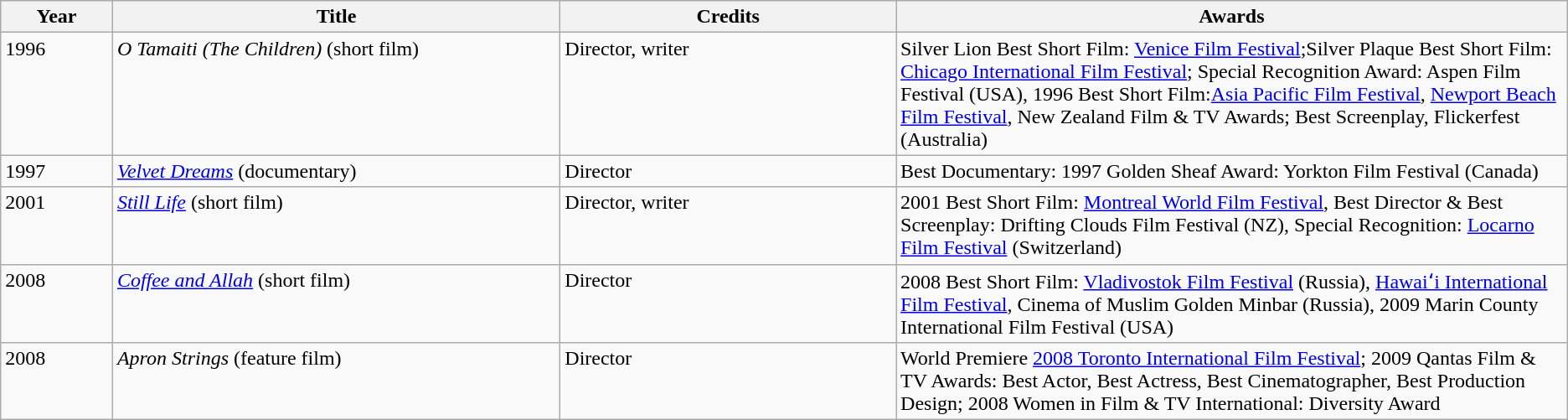<table class="wikitable sortable">
<tr>
<th width="6%">Year</th>
<th width="24%">Title</th>
<th width="18%">Credits</th>
<th width="36%">Awards</th>
</tr>
<tr valign="top">
<td>1996</td>
<td><em>O Tamaiti (The Children)</em> (short film)</td>
<td>Director, writer</td>
<td>Silver Lion Best Short Film: <a href='#'>Venice Film Festival</a>;Silver Plaque Best Short Film: <a href='#'>Chicago International Film Festival</a>; Special Recognition Award: Aspen Film Festival (USA), 1996 Best Short Film:<a href='#'>Asia Pacific Film Festival</a>, <a href='#'>Newport Beach Film Festival</a>, New Zealand Film & TV Awards; Best Screenplay, Flickerfest (Australia)</td>
</tr>
<tr valign="top">
<td>1997</td>
<td><em><a href='#'>Velvet Dreams</a></em> (documentary)</td>
<td>Director</td>
<td>Best Documentary: 1997 Golden Sheaf Award: Yorkton Film Festival (Canada)</td>
</tr>
<tr valign="top">
<td>2001</td>
<td><em><a href='#'>Still Life</a></em> (short film)</td>
<td>Director, writer</td>
<td>2001 Best Short Film: <a href='#'>Montreal World Film Festival</a>, Best Director & Best Screenplay: Drifting Clouds Film Festival (NZ), Special Recognition: <a href='#'>Locarno Film Festival</a> (Switzerland)</td>
</tr>
<tr valign="top">
<td>2008</td>
<td><em><a href='#'>Coffee and Allah</a></em> (short film)</td>
<td>Director</td>
<td>2008 Best Short Film: <a href='#'>Vladivostok Film Festival</a> (Russia), <a href='#'>Hawaiʻi International Film Festival</a>, Cinema of Muslim Golden Minbar (Russia), 2009 Marin County International Film Festival (USA)</td>
</tr>
<tr valign="top">
<td>2008</td>
<td><em>Apron Strings</em> (feature film)</td>
<td>Director</td>
<td>World Premiere <a href='#'>2008 Toronto International Film Festival</a>; 2009 Qantas Film & TV Awards: Best Actor, Best Actress, Best Cinematographer, Best Production Design; 2008 Women in Film & TV International: Diversity Award</td>
</tr>
</table>
